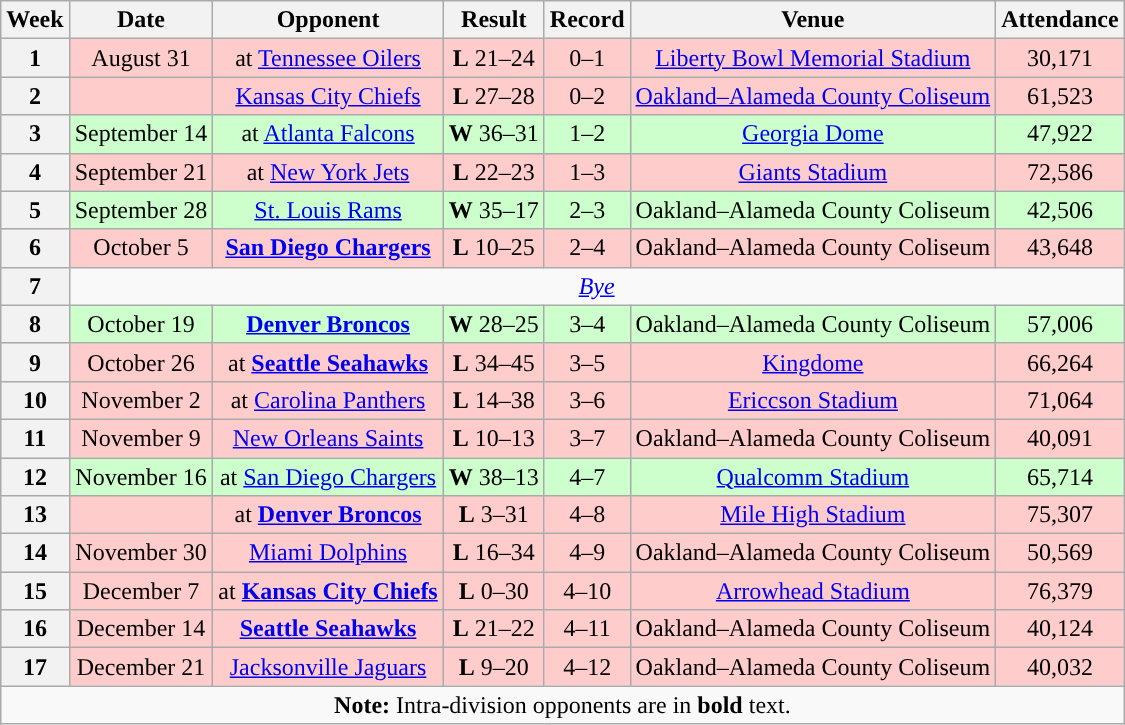<table class="wikitable" style="text-align:center">
<tr>
<th>Week</th>
<th>Date</th>
<th>Opponent</th>
<th>Result</th>
<th>Record</th>
<th>Venue</th>
<th>Attendance</th>
</tr>
<tr style="background:#fcc">
<th>1</th>
<td>August 31</td>
<td>at <a href='#'>Tennessee Oilers</a></td>
<td><strong>L</strong> 21–24</td>
<td>0–1</td>
<td><a href='#'>Liberty Bowl Memorial Stadium</a></td>
<td>30,171</td>
</tr>
<tr style="background:#fcc">
<th>2</th>
<td></td>
<td><a href='#'>Kansas City Chiefs</a></td>
<td><strong>L</strong> 27–28</td>
<td>0–2</td>
<td><a href='#'>Oakland–Alameda County Coliseum</a></td>
<td>61,523</td>
</tr>
<tr style="background:#cfc">
<th>3</th>
<td>September 14</td>
<td>at <a href='#'>Atlanta Falcons</a></td>
<td><strong>W</strong> 36–31</td>
<td>1–2</td>
<td><a href='#'>Georgia Dome</a></td>
<td>47,922</td>
</tr>
<tr style="background:#fcc">
<th>4</th>
<td>September 21</td>
<td>at <a href='#'>New York Jets</a></td>
<td><strong>L</strong> 22–23</td>
<td>1–3</td>
<td><a href='#'>Giants Stadium</a></td>
<td>72,586</td>
</tr>
<tr style="background:#cfc">
<th>5</th>
<td>September 28</td>
<td><a href='#'>St. Louis Rams</a></td>
<td><strong>W</strong> 35–17</td>
<td>2–3</td>
<td>Oakland–Alameda County Coliseum</td>
<td>42,506</td>
</tr>
<tr style="background:#fcc">
<th>6</th>
<td>October 5</td>
<td><strong><a href='#'>San Diego Chargers</a></strong></td>
<td><strong>L</strong> 10–25</td>
<td>2–4</td>
<td>Oakland–Alameda County Coliseum</td>
<td>43,648</td>
</tr>
<tr>
<th>7</th>
<td colspan="6"><em><a href='#'>Bye</a></em></td>
</tr>
<tr style="background:#cfc">
<th>8</th>
<td>October 19</td>
<td><strong><a href='#'>Denver Broncos</a></strong></td>
<td><strong>W</strong> 28–25</td>
<td>3–4</td>
<td>Oakland–Alameda County Coliseum</td>
<td>57,006</td>
</tr>
<tr style="background:#fcc">
<th>9</th>
<td>October 26</td>
<td>at <strong><a href='#'>Seattle Seahawks</a></strong></td>
<td><strong>L</strong> 34–45</td>
<td>3–5</td>
<td><a href='#'>Kingdome</a></td>
<td>66,264</td>
</tr>
<tr style="background:#fcc">
<th>10</th>
<td>November 2</td>
<td>at <a href='#'>Carolina Panthers</a></td>
<td><strong>L</strong> 14–38</td>
<td>3–6</td>
<td><a href='#'>Ericcson Stadium</a></td>
<td>71,064</td>
</tr>
<tr style="background:#fcc">
<th>11</th>
<td>November 9</td>
<td><a href='#'>New Orleans Saints</a></td>
<td><strong>L</strong> 10–13</td>
<td>3–7</td>
<td>Oakland–Alameda County Coliseum</td>
<td>40,091</td>
</tr>
<tr style="background:#cfc">
<th>12</th>
<td>November 16</td>
<td>at <a href='#'>San Diego Chargers</a></td>
<td><strong>W</strong> 38–13</td>
<td>4–7</td>
<td><a href='#'>Qualcomm Stadium</a></td>
<td>65,714</td>
</tr>
<tr style="background:#fcc">
<th>13</th>
<td></td>
<td>at <strong><a href='#'>Denver Broncos</a></strong></td>
<td><strong>L</strong> 3–31</td>
<td>4–8</td>
<td><a href='#'>Mile High Stadium</a></td>
<td>75,307</td>
</tr>
<tr style="background:#fcc">
<th>14</th>
<td>November 30</td>
<td><a href='#'>Miami Dolphins</a></td>
<td><strong>L</strong> 16–34</td>
<td>4–9</td>
<td>Oakland–Alameda County Coliseum</td>
<td>50,569</td>
</tr>
<tr style="background:#fcc">
<th>15</th>
<td>December 7</td>
<td>at <strong><a href='#'>Kansas City Chiefs</a></strong></td>
<td><strong>L</strong> 0–30</td>
<td>4–10</td>
<td><a href='#'>Arrowhead Stadium</a></td>
<td>76,379</td>
</tr>
<tr style="background:#fcc">
<th>16</th>
<td>December 14</td>
<td><strong><a href='#'>Seattle Seahawks</a></strong></td>
<td><strong>L</strong> 21–22</td>
<td>4–11</td>
<td>Oakland–Alameda County Coliseum</td>
<td>40,124</td>
</tr>
<tr style="background:#fcc">
<th>17</th>
<td>December 21</td>
<td><a href='#'>Jacksonville Jaguars</a></td>
<td><strong>L</strong> 9–20</td>
<td>4–12</td>
<td>Oakland–Alameda County Coliseum</td>
<td>40,032</td>
</tr>
<tr>
<td colspan="7"><strong>Note:</strong> Intra-division opponents are in <strong>bold</strong> text.</td>
</tr>
</table>
